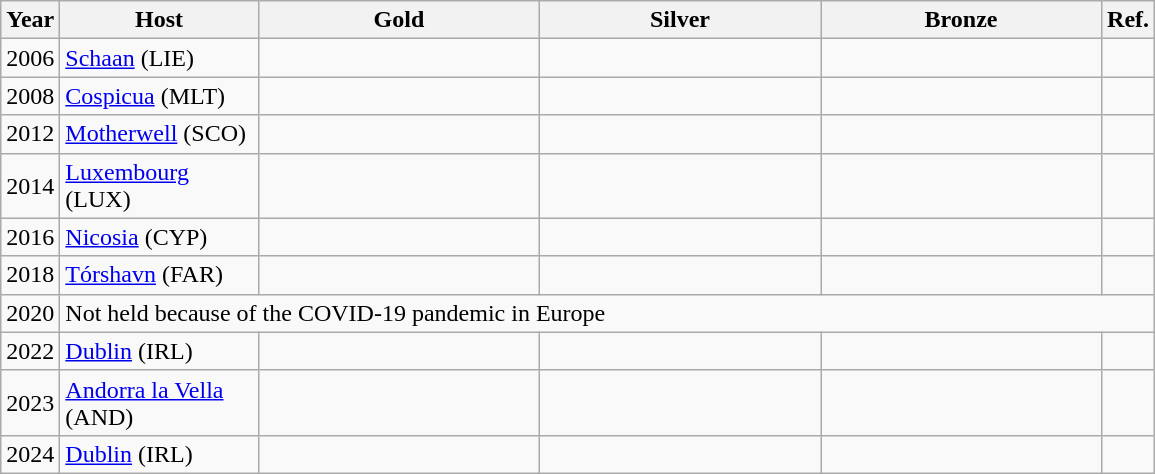<table class="wikitable">
<tr>
<th>Year</th>
<th width="125px">Host</th>
<th width="180px" bgcolor="#F7F6A8">Gold</th>
<th width="180px" bgcolor="#DCE5E5">Silver</th>
<th width="180px" bgcolor="#FFDAB9">Bronze</th>
<th>Ref.</th>
</tr>
<tr>
<td>2006</td>
<td><a href='#'>Schaan</a> (LIE)</td>
<td></td>
<td></td>
<td></td>
<td></td>
</tr>
<tr>
<td>2008</td>
<td><a href='#'>Cospicua</a> (MLT)</td>
<td></td>
<td></td>
<td></td>
<td></td>
</tr>
<tr>
<td>2012</td>
<td><a href='#'>Motherwell</a> (SCO)</td>
<td></td>
<td></td>
<td></td>
<td></td>
</tr>
<tr>
<td>2014</td>
<td><a href='#'>Luxembourg</a> (LUX)</td>
<td></td>
<td></td>
<td></td>
<td></td>
</tr>
<tr>
<td>2016</td>
<td><a href='#'>Nicosia</a> (CYP)</td>
<td></td>
<td></td>
<td></td>
<td></td>
</tr>
<tr>
<td>2018</td>
<td><a href='#'>Tórshavn</a> (FAR)</td>
<td></td>
<td></td>
<td></td>
<td></td>
</tr>
<tr>
<td>2020</td>
<td colspan=5>Not held because of the COVID-19 pandemic in Europe</td>
</tr>
<tr>
<td>2022</td>
<td><a href='#'>Dublin</a> (IRL)</td>
<td></td>
<td></td>
<td></td>
<td></td>
</tr>
<tr>
<td>2023</td>
<td><a href='#'>Andorra la Vella</a> (AND)</td>
<td></td>
<td></td>
<td></td>
<td></td>
</tr>
<tr>
<td>2024</td>
<td><a href='#'>Dublin</a> (IRL)</td>
<td></td>
<td></td>
<td></td>
<td></td>
</tr>
</table>
